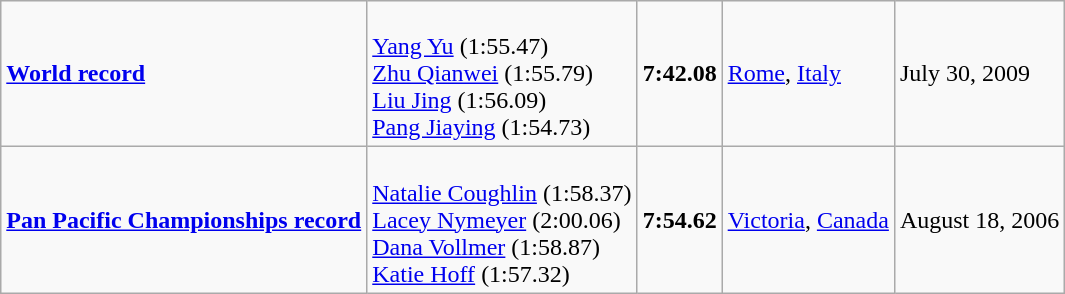<table class="wikitable">
<tr>
<td><strong><a href='#'>World record</a></strong></td>
<td><br><a href='#'>Yang Yu</a> (1:55.47)<br><a href='#'>Zhu Qianwei</a> (1:55.79)<br><a href='#'>Liu Jing</a> (1:56.09)<br><a href='#'>Pang Jiaying</a> (1:54.73)</td>
<td><strong>7:42.08</strong></td>
<td><a href='#'>Rome</a>, <a href='#'>Italy</a></td>
<td>July 30, 2009</td>
</tr>
<tr>
<td><strong><a href='#'>Pan Pacific Championships record</a></strong></td>
<td><br><a href='#'>Natalie Coughlin</a> (1:58.37)<br><a href='#'>Lacey Nymeyer</a> (2:00.06)<br><a href='#'>Dana Vollmer</a> (1:58.87)<br><a href='#'>Katie Hoff</a> (1:57.32)</td>
<td><strong>7:54.62</strong></td>
<td><a href='#'>Victoria</a>, <a href='#'>Canada</a></td>
<td>August 18, 2006</td>
</tr>
</table>
